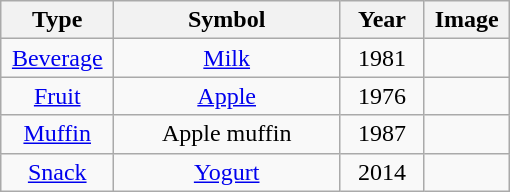<table class="wikitable">
<tr>
<th style="width:20%;">Type</th>
<th style="width:40%;">Symbol</th>
<th style="width:15%;">Year</th>
<th style="width:15%;">Image</th>
</tr>
<tr>
<td style="text-align:center;"><a href='#'>Beverage</a></td>
<td style="text-align:center;"><a href='#'>Milk</a></td>
<td style="text-align:center;">1981</td>
<td style="text-align:center;"></td>
</tr>
<tr>
<td style="text-align:center;"><a href='#'>Fruit</a></td>
<td style="text-align:center;"><a href='#'>Apple</a></td>
<td style="text-align:center;">1976</td>
<td style="text-align:center;"></td>
</tr>
<tr>
<td style="text-align:center;"><a href='#'>Muffin</a></td>
<td style="text-align:center;">Apple muffin</td>
<td style="text-align:center;">1987</td>
<td style="text-align:center;"></td>
</tr>
<tr>
<td style="text-align:center;"><a href='#'>Snack</a></td>
<td style="text-align:center;"><a href='#'>Yogurt</a></td>
<td style="text-align:center;">2014</td>
<td style="text-align:center;"></td>
</tr>
</table>
